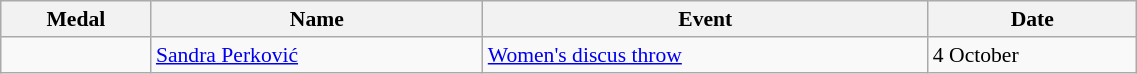<table class=wikitable style=font-size:90% width=60%>
<tr>
<th>Medal</th>
<th>Name</th>
<th>Event</th>
<th>Date</th>
</tr>
<tr>
<td></td>
<td><a href='#'>Sandra Perković</a></td>
<td><a href='#'>Women's discus throw</a></td>
<td>4 October</td>
</tr>
</table>
